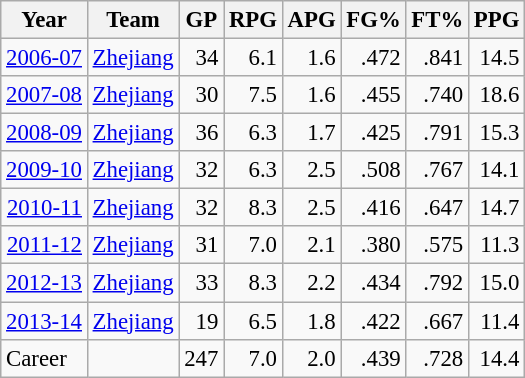<table class="wikitable sortable" style="font-size:95%; text-align:right">
<tr>
<th>Year</th>
<th>Team</th>
<th>GP</th>
<th>RPG</th>
<th>APG</th>
<th>FG%</th>
<th>FT%</th>
<th>PPG</th>
</tr>
<tr>
<td><a href='#'>2006-07</a></td>
<td><a href='#'>Zhejiang</a></td>
<td>34</td>
<td>6.1</td>
<td>1.6</td>
<td>.472</td>
<td>.841</td>
<td>14.5</td>
</tr>
<tr>
<td><a href='#'>2007-08</a></td>
<td><a href='#'>Zhejiang</a></td>
<td>30</td>
<td>7.5</td>
<td>1.6</td>
<td>.455</td>
<td>.740</td>
<td>18.6</td>
</tr>
<tr>
<td><a href='#'>2008-09</a></td>
<td><a href='#'>Zhejiang</a></td>
<td>36</td>
<td>6.3</td>
<td>1.7</td>
<td>.425</td>
<td>.791</td>
<td>15.3</td>
</tr>
<tr>
<td><a href='#'>2009-10</a></td>
<td><a href='#'>Zhejiang</a></td>
<td>32</td>
<td>6.3</td>
<td>2.5</td>
<td>.508</td>
<td>.767</td>
<td>14.1</td>
</tr>
<tr>
<td><a href='#'>2010-11</a></td>
<td><a href='#'>Zhejiang</a></td>
<td>32</td>
<td>8.3</td>
<td>2.5</td>
<td>.416</td>
<td>.647</td>
<td>14.7</td>
</tr>
<tr>
<td><a href='#'>2011-12</a></td>
<td><a href='#'>Zhejiang</a></td>
<td>31</td>
<td>7.0</td>
<td>2.1</td>
<td>.380</td>
<td>.575</td>
<td>11.3</td>
</tr>
<tr>
<td><a href='#'>2012-13</a></td>
<td><a href='#'>Zhejiang</a></td>
<td>33</td>
<td>8.3</td>
<td>2.2</td>
<td>.434</td>
<td>.792</td>
<td>15.0</td>
</tr>
<tr>
<td><a href='#'>2013-14</a></td>
<td><a href='#'>Zhejiang</a></td>
<td>19</td>
<td>6.5</td>
<td>1.8</td>
<td>.422</td>
<td>.667</td>
<td>11.4</td>
</tr>
<tr>
<td align=left>Career</td>
<td></td>
<td>247</td>
<td>7.0</td>
<td>2.0</td>
<td>.439</td>
<td>.728</td>
<td>14.4</td>
</tr>
</table>
